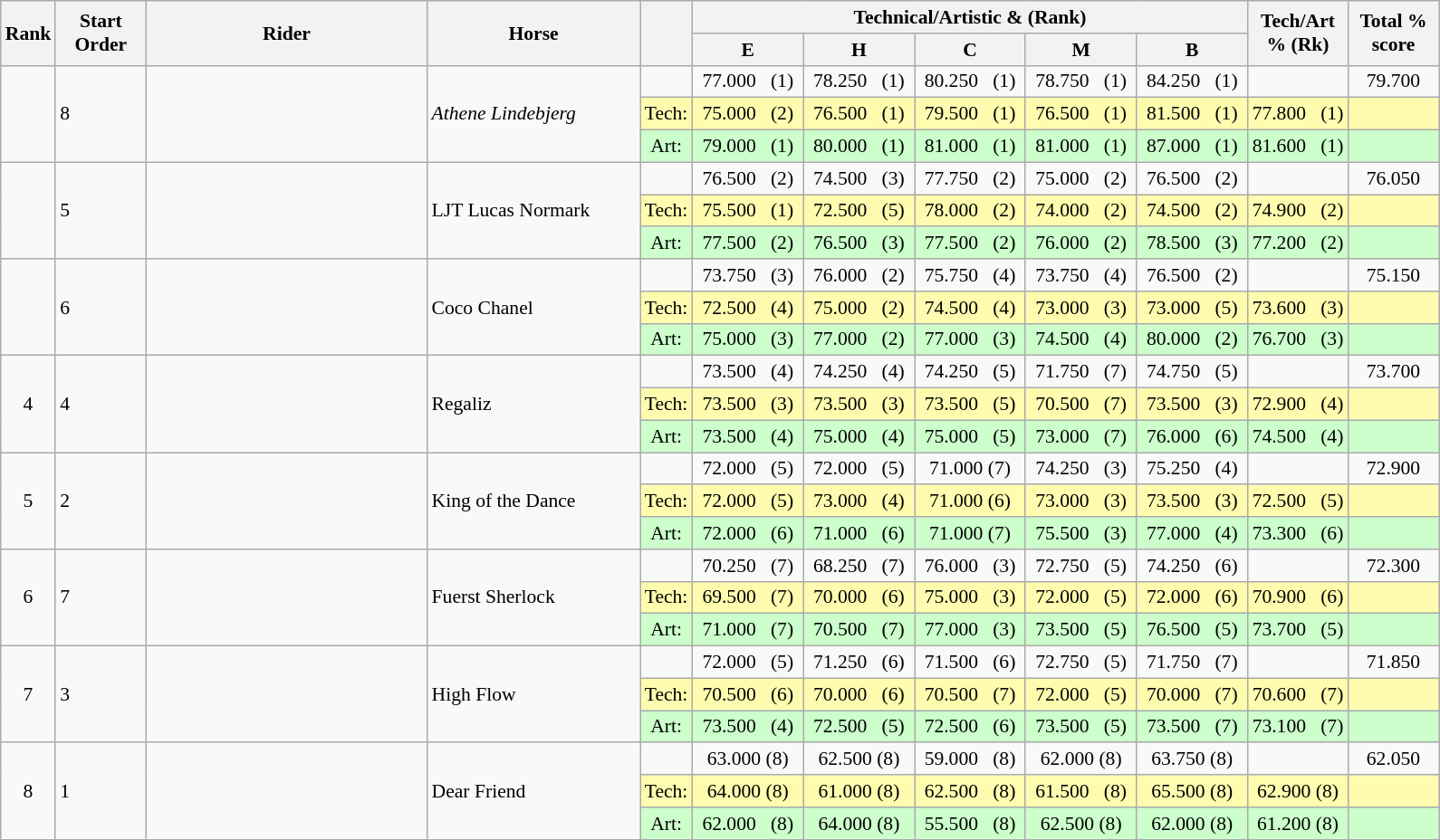<table class="wikitable" style="text-align:center; font-size:90%">
<tr>
<th rowspan=2>Rank</th>
<th rowspan=2 width=60>Start Order</th>
<th rowspan=2 width=200>Rider</th>
<th rowspan=2 width=150>Horse</th>
<th rowspan=2></th>
<th colspan=5>Technical/Artistic & (Rank)</th>
<th rowspan=2>Tech/Art<br>% (Rk)</th>
<th rowspan=2 width=60>Total % score</th>
</tr>
<tr>
<th width=75>E</th>
<th width=75>H</th>
<th width=75>C</th>
<th width=75>M</th>
<th width=75>B</th>
</tr>
<tr>
<td rowspan=3></td>
<td align=left rowspan=3>8</td>
<td align=left rowspan=3></td>
<td align=left rowspan=3><em>Athene Lindebjerg</em></td>
<td></td>
<td>77.000   (1)</td>
<td>78.250   (1)</td>
<td>80.250   (1)</td>
<td>78.750   (1)</td>
<td>84.250   (1)</td>
<td></td>
<td>79.700</td>
</tr>
<tr bgcolor="fffcaf">
<td>Tech:</td>
<td>75.000   (2)</td>
<td>76.500   (1)</td>
<td>79.500   (1)</td>
<td>76.500   (1)</td>
<td>81.500   (1)</td>
<td>77.800   (1)</td>
<td></td>
</tr>
<tr bgcolor="ccffcc">
<td>Art:</td>
<td>79.000   (1)</td>
<td>80.000   (1)</td>
<td>81.000   (1)</td>
<td>81.000   (1)</td>
<td>87.000   (1)</td>
<td>81.600   (1)</td>
<td></td>
</tr>
<tr>
<td rowspan=3></td>
<td align=left rowspan=3>5</td>
<td rowspan="3" align="left"></td>
<td align=left rowspan=3>LJT Lucas Normark</td>
<td></td>
<td>76.500   (2)</td>
<td>74.500   (3)</td>
<td>77.750   (2)</td>
<td>75.000   (2)</td>
<td>76.500   (2)</td>
<td></td>
<td>76.050</td>
</tr>
<tr bgcolor="fffcaf">
<td>Tech:</td>
<td>75.500   (1)</td>
<td>72.500   (5)</td>
<td>78.000   (2)</td>
<td>74.000   (2)</td>
<td>74.500   (2)</td>
<td>74.900   (2)</td>
<td></td>
</tr>
<tr bgcolor="ccffcc">
<td>Art:</td>
<td>77.500   (2)</td>
<td>76.500   (3)</td>
<td>77.500   (2)</td>
<td>76.000   (2)</td>
<td>78.500   (3)</td>
<td>77.200   (2)</td>
<td></td>
</tr>
<tr>
<td rowspan=3></td>
<td align=left rowspan=3>6</td>
<td rowspan="3" align="left"></td>
<td rowspan="3" align="left">Coco Chanel</td>
<td></td>
<td>73.750   (3)</td>
<td>76.000   (2)</td>
<td>75.750   (4)</td>
<td>73.750   (4)</td>
<td>76.500   (2)</td>
<td></td>
<td>75.150</td>
</tr>
<tr bgcolor="fffcaf">
<td>Tech:</td>
<td>72.500   (4)</td>
<td>75.000   (2)</td>
<td>74.500   (4)</td>
<td>73.000   (3)</td>
<td>73.000   (5)</td>
<td>73.600   (3)</td>
<td></td>
</tr>
<tr bgcolor="ccffcc">
<td>Art:</td>
<td>75.000   (3)</td>
<td>77.000   (2)</td>
<td>77.000   (3)</td>
<td>74.500   (4)</td>
<td>80.000   (2)</td>
<td>76.700   (3)</td>
<td></td>
</tr>
<tr>
<td rowspan=3>4</td>
<td align=left rowspan=3>4</td>
<td align=left rowspan=3></td>
<td align=left rowspan=3>Regaliz</td>
<td></td>
<td>73.500   (4)</td>
<td>74.250   (4)</td>
<td>74.250   (5)</td>
<td>71.750   (7)</td>
<td>74.750   (5)</td>
<td></td>
<td>73.700</td>
</tr>
<tr bgcolor="fffcaf">
<td>Tech:</td>
<td>73.500   (3)</td>
<td>73.500   (3)</td>
<td>73.500   (5)</td>
<td>70.500   (7)</td>
<td>73.500   (3)</td>
<td>72.900   (4)</td>
<td></td>
</tr>
<tr bgcolor="ccffcc">
<td>Art:</td>
<td>73.500   (4)</td>
<td>75.000   (4)</td>
<td>75.000   (5)</td>
<td>73.000   (7)</td>
<td>76.000   (6)</td>
<td>74.500   (4)</td>
<td></td>
</tr>
<tr>
<td rowspan=3>5</td>
<td rowspan="3" align="left">2</td>
<td rowspan="3" align="left"></td>
<td align=left rowspan=3>King of the Dance</td>
<td></td>
<td>72.000   (5)</td>
<td>72.000   (5)</td>
<td>71.000 (7)</td>
<td>74.250   (3)</td>
<td>75.250   (4)</td>
<td></td>
<td>72.900</td>
</tr>
<tr bgcolor="fffcaf">
<td>Tech:</td>
<td>72.000   (5)</td>
<td>73.000   (4)</td>
<td>71.000 (6)</td>
<td>73.000   (3)</td>
<td>73.500   (3)</td>
<td>72.500   (5)</td>
<td></td>
</tr>
<tr bgcolor="ccffcc">
<td>Art:</td>
<td>72.000   (6)</td>
<td>71.000   (6)</td>
<td>71.000 (7)</td>
<td>75.500   (3)</td>
<td>77.000   (4)</td>
<td>73.300   (6)</td>
<td></td>
</tr>
<tr>
<td rowspan=3>6</td>
<td rowspan="3" align="left">7</td>
<td rowspan="3" align="left"></td>
<td align=left rowspan=3>Fuerst Sherlock</td>
<td></td>
<td>70.250   (7)</td>
<td>68.250   (7)</td>
<td>76.000   (3)</td>
<td>72.750   (5)</td>
<td>74.250   (6)</td>
<td></td>
<td>72.300</td>
</tr>
<tr bgcolor="fffcaf">
<td>Tech:</td>
<td>69.500   (7)</td>
<td>70.000   (6)</td>
<td>75.000   (3)</td>
<td>72.000   (5)</td>
<td>72.000   (6)</td>
<td>70.900   (6)</td>
<td></td>
</tr>
<tr bgcolor="ccffcc">
<td>Art:</td>
<td>71.000   (7)</td>
<td>70.500   (7)</td>
<td>77.000   (3)</td>
<td>73.500   (5)</td>
<td>76.500   (5)</td>
<td>73.700   (5)</td>
<td></td>
</tr>
<tr>
<td rowspan=3>7</td>
<td rowspan="3" align="left">3</td>
<td rowspan="3" align="left"></td>
<td align=left rowspan=3>High Flow</td>
<td></td>
<td>72.000   (5)</td>
<td>71.250   (6)</td>
<td>71.500   (6)</td>
<td>72.750   (5)</td>
<td>71.750   (7)</td>
<td></td>
<td>71.850</td>
</tr>
<tr bgcolor="fffcaf">
<td>Tech:</td>
<td>70.500   (6)</td>
<td>70.000   (6)</td>
<td>70.500   (7)</td>
<td>72.000   (5)</td>
<td>70.000   (7)</td>
<td>70.600   (7)</td>
<td></td>
</tr>
<tr bgcolor="ccffcc">
<td>Art:</td>
<td>73.500   (4)</td>
<td>72.500   (5)</td>
<td>72.500   (6)</td>
<td>73.500   (5)</td>
<td>73.500   (7)</td>
<td>73.100   (7)</td>
<td></td>
</tr>
<tr>
<td rowspan=3>8</td>
<td rowspan="3" align="left">1</td>
<td rowspan="3" align="left"></td>
<td align=left rowspan=3>Dear Friend</td>
<td></td>
<td>63.000 (8)</td>
<td>62.500 (8)</td>
<td>59.000   (8)</td>
<td>62.000 (8)</td>
<td>63.750 (8)</td>
<td></td>
<td>62.050</td>
</tr>
<tr bgcolor="fffcaf">
<td>Tech:</td>
<td>64.000 (8)</td>
<td>61.000 (8)</td>
<td>62.500   (8)</td>
<td>61.500   (8)</td>
<td>65.500 (8)</td>
<td>62.900 (8)</td>
<td></td>
</tr>
<tr bgcolor="ccffcc">
<td>Art:</td>
<td>62.000   (8)</td>
<td>64.000 (8)</td>
<td>55.500   (8)</td>
<td>62.500 (8)</td>
<td>62.000 (8)</td>
<td>61.200 (8)</td>
<td></td>
</tr>
<tr>
</tr>
</table>
